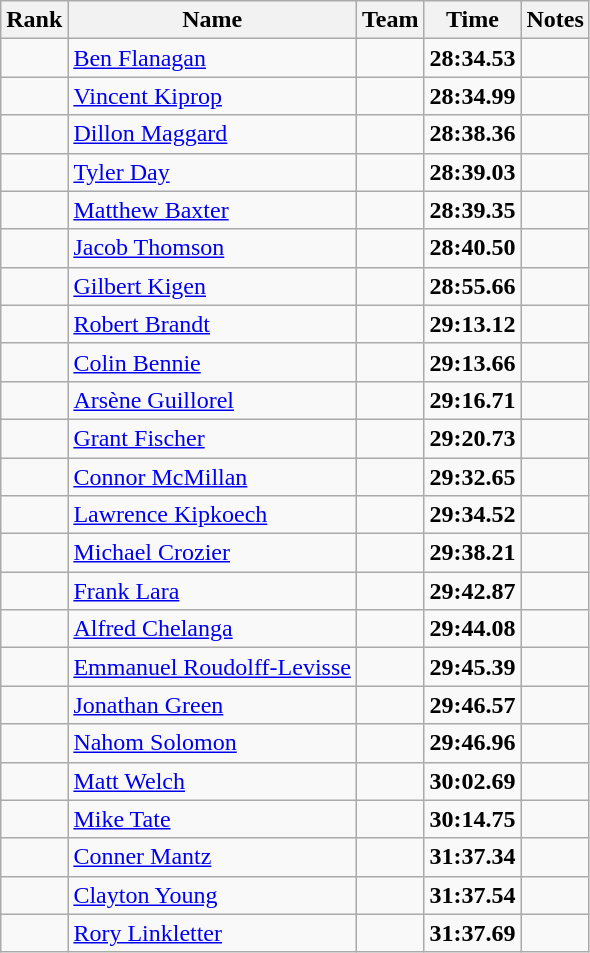<table class="wikitable sortable" style="text-align:center">
<tr>
<th>Rank</th>
<th>Name</th>
<th>Team</th>
<th>Time</th>
<th>Notes</th>
</tr>
<tr>
<td></td>
<td align=left> <a href='#'>Ben Flanagan</a></td>
<td></td>
<td><strong>28:34.53</strong></td>
<td></td>
</tr>
<tr>
<td></td>
<td align=left> <a href='#'>Vincent Kiprop</a></td>
<td></td>
<td><strong>28:34.99</strong></td>
<td></td>
</tr>
<tr>
<td></td>
<td align=left><a href='#'>Dillon Maggard</a></td>
<td></td>
<td><strong>28:38.36</strong></td>
<td></td>
</tr>
<tr>
<td></td>
<td align=left><a href='#'>Tyler Day</a></td>
<td></td>
<td><strong>28:39.03</strong></td>
<td></td>
</tr>
<tr>
<td></td>
<td align=left> <a href='#'>Matthew Baxter</a></td>
<td></td>
<td><strong>28:39.35</strong></td>
<td></td>
</tr>
<tr>
<td></td>
<td align=left><a href='#'>Jacob Thomson</a></td>
<td></td>
<td><strong>28:40.50</strong></td>
<td></td>
</tr>
<tr>
<td></td>
<td align=left> <a href='#'>Gilbert Kigen</a></td>
<td></td>
<td><strong>28:55.66</strong></td>
<td></td>
</tr>
<tr>
<td></td>
<td align=left><a href='#'>Robert Brandt</a></td>
<td></td>
<td><strong>29:13.12</strong></td>
<td></td>
</tr>
<tr>
<td></td>
<td align=left><a href='#'>Colin Bennie</a></td>
<td></td>
<td><strong>29:13.66</strong></td>
<td></td>
</tr>
<tr>
<td></td>
<td align=left> <a href='#'>Arsène Guillorel</a></td>
<td></td>
<td><strong>29:16.71</strong></td>
<td></td>
</tr>
<tr>
<td></td>
<td align=left><a href='#'>Grant Fischer</a></td>
<td></td>
<td><strong>29:20.73</strong></td>
<td></td>
</tr>
<tr>
<td></td>
<td align=left><a href='#'>Connor McMillan</a></td>
<td></td>
<td><strong>29:32.65</strong></td>
<td></td>
</tr>
<tr>
<td></td>
<td align=left> <a href='#'>Lawrence Kipkoech</a></td>
<td></td>
<td><strong>29:34.52</strong></td>
<td></td>
</tr>
<tr>
<td></td>
<td align=left><a href='#'>Michael Crozier</a></td>
<td></td>
<td><strong>29:38.21</strong></td>
<td></td>
</tr>
<tr>
<td></td>
<td align=left><a href='#'>Frank Lara</a></td>
<td></td>
<td><strong>29:42.87</strong></td>
<td></td>
</tr>
<tr>
<td></td>
<td align=left> <a href='#'>Alfred Chelanga</a></td>
<td></td>
<td><strong>29:44.08</strong></td>
<td></td>
</tr>
<tr>
<td></td>
<td align=left> <a href='#'>Emmanuel Roudolff-Levisse</a></td>
<td></td>
<td><strong>29:45.39</strong></td>
<td></td>
</tr>
<tr>
<td></td>
<td align=left><a href='#'>Jonathan Green</a></td>
<td></td>
<td><strong>29:46.57</strong></td>
<td></td>
</tr>
<tr>
<td></td>
<td align=left><a href='#'>Nahom Solomon</a></td>
<td></td>
<td><strong>29:46.96</strong></td>
<td></td>
</tr>
<tr>
<td></td>
<td align=left><a href='#'>Matt Welch</a></td>
<td></td>
<td><strong>30:02.69</strong></td>
<td></td>
</tr>
<tr>
<td></td>
<td align=left> <a href='#'>Mike Tate</a></td>
<td></td>
<td><strong>30:14.75</strong></td>
<td></td>
</tr>
<tr>
<td></td>
<td align=left><a href='#'>Conner Mantz</a></td>
<td></td>
<td><strong>31:37.34</strong></td>
<td></td>
</tr>
<tr>
<td></td>
<td align=left><a href='#'>Clayton Young</a></td>
<td></td>
<td><strong>31:37.54</strong></td>
<td></td>
</tr>
<tr>
<td></td>
<td align=left><a href='#'>Rory Linkletter</a></td>
<td></td>
<td><strong>31:37.69</strong></td>
<td></td>
</tr>
</table>
